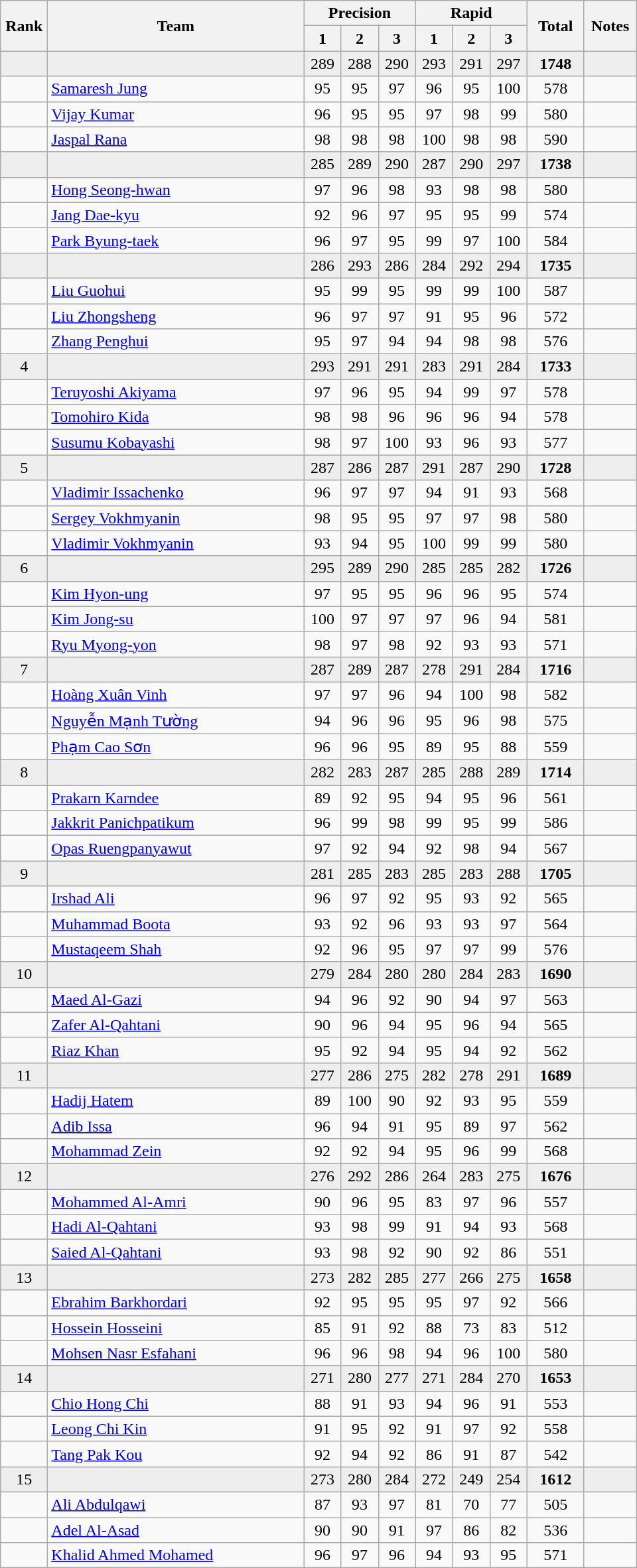<table class="wikitable" style="text-align:center">
<tr>
<th rowspan=2 width=40>Rank</th>
<th rowspan=2 width=250>Team</th>
<th colspan=3>Precision</th>
<th colspan=3>Rapid</th>
<th rowspan=2 width=50>Total</th>
<th rowspan=2 width=45>Notes</th>
</tr>
<tr>
<th width=30>1</th>
<th width=30>2</th>
<th width=30>3</th>
<th width=30>1</th>
<th width=30>2</th>
<th width=30>3</th>
</tr>
<tr bgcolor=eeeeee>
<td></td>
<td align=left></td>
<td>289</td>
<td>288</td>
<td>290</td>
<td>293</td>
<td>291</td>
<td>297</td>
<td><strong>1748</strong></td>
<td></td>
</tr>
<tr>
<td></td>
<td align=left><a href='#'>Samaresh Jung</a></td>
<td>95</td>
<td>95</td>
<td>97</td>
<td>96</td>
<td>95</td>
<td>100</td>
<td>578</td>
<td></td>
</tr>
<tr>
<td></td>
<td align=left><a href='#'>Vijay Kumar</a></td>
<td>96</td>
<td>95</td>
<td>95</td>
<td>97</td>
<td>98</td>
<td>99</td>
<td>580</td>
<td></td>
</tr>
<tr>
<td></td>
<td align=left><a href='#'>Jaspal Rana</a></td>
<td>98</td>
<td>98</td>
<td>98</td>
<td>100</td>
<td>98</td>
<td>98</td>
<td>590</td>
<td></td>
</tr>
<tr bgcolor=eeeeee>
<td></td>
<td align=left></td>
<td>285</td>
<td>289</td>
<td>290</td>
<td>287</td>
<td>290</td>
<td>297</td>
<td><strong>1738</strong></td>
<td></td>
</tr>
<tr>
<td></td>
<td align=left><a href='#'>Hong Seong-hwan</a></td>
<td>97</td>
<td>96</td>
<td>98</td>
<td>93</td>
<td>98</td>
<td>98</td>
<td>580</td>
<td></td>
</tr>
<tr>
<td></td>
<td align=left><a href='#'>Jang Dae-kyu</a></td>
<td>92</td>
<td>96</td>
<td>97</td>
<td>95</td>
<td>95</td>
<td>99</td>
<td>574</td>
<td></td>
</tr>
<tr>
<td></td>
<td align=left><a href='#'>Park Byung-taek</a></td>
<td>96</td>
<td>97</td>
<td>95</td>
<td>99</td>
<td>97</td>
<td>100</td>
<td>584</td>
<td></td>
</tr>
<tr bgcolor=eeeeee>
<td></td>
<td align=left></td>
<td>286</td>
<td>293</td>
<td>286</td>
<td>284</td>
<td>292</td>
<td>294</td>
<td><strong>1735</strong></td>
<td></td>
</tr>
<tr>
<td></td>
<td align=left><a href='#'>Liu Guohui</a></td>
<td>95</td>
<td>99</td>
<td>95</td>
<td>99</td>
<td>99</td>
<td>100</td>
<td>587</td>
<td></td>
</tr>
<tr>
<td></td>
<td align=left><a href='#'>Liu Zhongsheng</a></td>
<td>96</td>
<td>97</td>
<td>97</td>
<td>91</td>
<td>95</td>
<td>96</td>
<td>572</td>
<td></td>
</tr>
<tr>
<td></td>
<td align=left><a href='#'>Zhang Penghui</a></td>
<td>95</td>
<td>97</td>
<td>94</td>
<td>94</td>
<td>98</td>
<td>98</td>
<td>576</td>
<td></td>
</tr>
<tr bgcolor=eeeeee>
<td>4</td>
<td align=left></td>
<td>293</td>
<td>291</td>
<td>291</td>
<td>283</td>
<td>291</td>
<td>284</td>
<td><strong>1733</strong></td>
<td></td>
</tr>
<tr>
<td></td>
<td align=left><a href='#'>Teruyoshi Akiyama</a></td>
<td>97</td>
<td>96</td>
<td>95</td>
<td>94</td>
<td>99</td>
<td>97</td>
<td>578</td>
<td></td>
</tr>
<tr>
<td></td>
<td align=left><a href='#'>Tomohiro Kida</a></td>
<td>98</td>
<td>98</td>
<td>96</td>
<td>96</td>
<td>96</td>
<td>94</td>
<td>578</td>
<td></td>
</tr>
<tr>
<td></td>
<td align=left><a href='#'>Susumu Kobayashi</a></td>
<td>98</td>
<td>97</td>
<td>100</td>
<td>93</td>
<td>96</td>
<td>93</td>
<td>577</td>
<td></td>
</tr>
<tr bgcolor=eeeeee>
<td>5</td>
<td align=left></td>
<td>287</td>
<td>286</td>
<td>287</td>
<td>291</td>
<td>287</td>
<td>290</td>
<td><strong>1728</strong></td>
<td></td>
</tr>
<tr>
<td></td>
<td align=left><a href='#'>Vladimir Issachenko</a></td>
<td>96</td>
<td>97</td>
<td>97</td>
<td>94</td>
<td>91</td>
<td>93</td>
<td>568</td>
<td></td>
</tr>
<tr>
<td></td>
<td align=left><a href='#'>Sergey Vokhmyanin</a></td>
<td>98</td>
<td>95</td>
<td>95</td>
<td>97</td>
<td>97</td>
<td>98</td>
<td>580</td>
<td></td>
</tr>
<tr>
<td></td>
<td align=left><a href='#'>Vladimir Vokhmyanin</a></td>
<td>93</td>
<td>94</td>
<td>95</td>
<td>100</td>
<td>99</td>
<td>99</td>
<td>580</td>
<td></td>
</tr>
<tr bgcolor=eeeeee>
<td>6</td>
<td align=left></td>
<td>295</td>
<td>289</td>
<td>290</td>
<td>285</td>
<td>285</td>
<td>282</td>
<td><strong>1726</strong></td>
<td></td>
</tr>
<tr>
<td></td>
<td align=left><a href='#'>Kim Hyon-ung</a></td>
<td>97</td>
<td>95</td>
<td>95</td>
<td>96</td>
<td>96</td>
<td>95</td>
<td>574</td>
<td></td>
</tr>
<tr>
<td></td>
<td align=left><a href='#'>Kim Jong-su</a></td>
<td>100</td>
<td>97</td>
<td>97</td>
<td>97</td>
<td>96</td>
<td>94</td>
<td>581</td>
<td></td>
</tr>
<tr>
<td></td>
<td align=left><a href='#'>Ryu Myong-yon</a></td>
<td>98</td>
<td>97</td>
<td>98</td>
<td>92</td>
<td>93</td>
<td>93</td>
<td>571</td>
<td></td>
</tr>
<tr bgcolor=eeeeee>
<td>7</td>
<td align=left></td>
<td>287</td>
<td>289</td>
<td>287</td>
<td>278</td>
<td>291</td>
<td>284</td>
<td><strong>1716</strong></td>
<td></td>
</tr>
<tr>
<td></td>
<td align=left><a href='#'>Hoàng Xuân Vinh</a></td>
<td>97</td>
<td>97</td>
<td>96</td>
<td>94</td>
<td>100</td>
<td>98</td>
<td>582</td>
<td></td>
</tr>
<tr>
<td></td>
<td align=left><a href='#'>Nguyễn Mạnh Tường</a></td>
<td>94</td>
<td>96</td>
<td>96</td>
<td>95</td>
<td>96</td>
<td>98</td>
<td>575</td>
<td></td>
</tr>
<tr>
<td></td>
<td align=left><a href='#'>Phạm Cao Sơn</a></td>
<td>96</td>
<td>96</td>
<td>95</td>
<td>89</td>
<td>95</td>
<td>88</td>
<td>559</td>
<td></td>
</tr>
<tr bgcolor=eeeeee>
<td>8</td>
<td align=left></td>
<td>282</td>
<td>283</td>
<td>287</td>
<td>285</td>
<td>288</td>
<td>289</td>
<td><strong>1714</strong></td>
<td></td>
</tr>
<tr>
<td></td>
<td align=left><a href='#'>Prakarn Karndee</a></td>
<td>89</td>
<td>92</td>
<td>95</td>
<td>94</td>
<td>95</td>
<td>96</td>
<td>561</td>
<td></td>
</tr>
<tr>
<td></td>
<td align=left><a href='#'>Jakkrit Panichpatikum</a></td>
<td>96</td>
<td>99</td>
<td>98</td>
<td>99</td>
<td>95</td>
<td>99</td>
<td>586</td>
<td></td>
</tr>
<tr>
<td></td>
<td align=left><a href='#'>Opas Ruengpanyawut</a></td>
<td>97</td>
<td>92</td>
<td>94</td>
<td>92</td>
<td>98</td>
<td>94</td>
<td>567</td>
<td></td>
</tr>
<tr bgcolor=eeeeee>
<td>9</td>
<td align=left></td>
<td>281</td>
<td>285</td>
<td>283</td>
<td>285</td>
<td>283</td>
<td>288</td>
<td><strong>1705</strong></td>
<td></td>
</tr>
<tr>
<td></td>
<td align=left><a href='#'>Irshad Ali</a></td>
<td>96</td>
<td>97</td>
<td>92</td>
<td>95</td>
<td>93</td>
<td>92</td>
<td>565</td>
<td></td>
</tr>
<tr>
<td></td>
<td align=left><a href='#'>Muhammad Boota</a></td>
<td>93</td>
<td>92</td>
<td>96</td>
<td>93</td>
<td>93</td>
<td>97</td>
<td>564</td>
<td></td>
</tr>
<tr>
<td></td>
<td align=left><a href='#'>Mustaqeem Shah</a></td>
<td>92</td>
<td>96</td>
<td>95</td>
<td>97</td>
<td>97</td>
<td>99</td>
<td>576</td>
<td></td>
</tr>
<tr bgcolor=eeeeee>
<td>10</td>
<td align=left></td>
<td>279</td>
<td>284</td>
<td>280</td>
<td>280</td>
<td>284</td>
<td>283</td>
<td><strong>1690</strong></td>
<td></td>
</tr>
<tr>
<td></td>
<td align=left><a href='#'>Maed Al-Gazi</a></td>
<td>94</td>
<td>96</td>
<td>92</td>
<td>90</td>
<td>94</td>
<td>97</td>
<td>563</td>
<td></td>
</tr>
<tr>
<td></td>
<td align=left><a href='#'>Zafer Al-Qahtani</a></td>
<td>90</td>
<td>96</td>
<td>94</td>
<td>95</td>
<td>96</td>
<td>94</td>
<td>565</td>
<td></td>
</tr>
<tr>
<td></td>
<td align=left><a href='#'>Riaz Khan</a></td>
<td>95</td>
<td>92</td>
<td>94</td>
<td>95</td>
<td>94</td>
<td>92</td>
<td>562</td>
<td></td>
</tr>
<tr bgcolor=eeeeee>
<td>11</td>
<td align=left></td>
<td>277</td>
<td>286</td>
<td>275</td>
<td>282</td>
<td>278</td>
<td>291</td>
<td><strong>1689</strong></td>
<td></td>
</tr>
<tr>
<td></td>
<td align=left><a href='#'>Hadij Hatem</a></td>
<td>89</td>
<td>100</td>
<td>90</td>
<td>92</td>
<td>93</td>
<td>95</td>
<td>559</td>
<td></td>
</tr>
<tr>
<td></td>
<td align=left><a href='#'>Adib Issa</a></td>
<td>96</td>
<td>94</td>
<td>91</td>
<td>95</td>
<td>89</td>
<td>97</td>
<td>562</td>
<td></td>
</tr>
<tr>
<td></td>
<td align=left><a href='#'>Mohammad Zein</a></td>
<td>92</td>
<td>92</td>
<td>94</td>
<td>95</td>
<td>96</td>
<td>99</td>
<td>568</td>
<td></td>
</tr>
<tr bgcolor=eeeeee>
<td>12</td>
<td align=left></td>
<td>276</td>
<td>292</td>
<td>286</td>
<td>264</td>
<td>283</td>
<td>275</td>
<td><strong>1676</strong></td>
<td></td>
</tr>
<tr>
<td></td>
<td align=left><a href='#'>Mohammed Al-Amri</a></td>
<td>90</td>
<td>96</td>
<td>95</td>
<td>83</td>
<td>97</td>
<td>96</td>
<td>557</td>
<td></td>
</tr>
<tr>
<td></td>
<td align=left><a href='#'>Hadi Al-Qahtani</a></td>
<td>93</td>
<td>98</td>
<td>99</td>
<td>91</td>
<td>94</td>
<td>93</td>
<td>568</td>
<td></td>
</tr>
<tr>
<td></td>
<td align=left><a href='#'>Saied Al-Qahtani</a></td>
<td>93</td>
<td>98</td>
<td>92</td>
<td>90</td>
<td>92</td>
<td>86</td>
<td>551</td>
<td></td>
</tr>
<tr bgcolor=eeeeee>
<td>13</td>
<td align=left></td>
<td>273</td>
<td>282</td>
<td>285</td>
<td>277</td>
<td>266</td>
<td>275</td>
<td><strong>1658</strong></td>
<td></td>
</tr>
<tr>
<td></td>
<td align=left><a href='#'>Ebrahim Barkhordari</a></td>
<td>92</td>
<td>95</td>
<td>95</td>
<td>95</td>
<td>97</td>
<td>92</td>
<td>566</td>
<td></td>
</tr>
<tr>
<td></td>
<td align=left><a href='#'>Hossein Hosseini</a></td>
<td>85</td>
<td>91</td>
<td>92</td>
<td>88</td>
<td>73</td>
<td>83</td>
<td>512</td>
<td></td>
</tr>
<tr>
<td></td>
<td align=left><a href='#'>Mohsen Nasr Esfahani</a></td>
<td>96</td>
<td>96</td>
<td>98</td>
<td>94</td>
<td>96</td>
<td>100</td>
<td>580</td>
<td></td>
</tr>
<tr bgcolor=eeeeee>
<td>14</td>
<td align=left></td>
<td>271</td>
<td>280</td>
<td>277</td>
<td>271</td>
<td>284</td>
<td>270</td>
<td><strong>1653</strong></td>
<td></td>
</tr>
<tr>
<td></td>
<td align=left><a href='#'>Chio Hong Chi</a></td>
<td>88</td>
<td>91</td>
<td>93</td>
<td>94</td>
<td>96</td>
<td>91</td>
<td>553</td>
<td></td>
</tr>
<tr>
<td></td>
<td align=left><a href='#'>Leong Chi Kin</a></td>
<td>91</td>
<td>95</td>
<td>92</td>
<td>91</td>
<td>97</td>
<td>92</td>
<td>558</td>
<td></td>
</tr>
<tr>
<td></td>
<td align=left><a href='#'>Tang Pak Kou</a></td>
<td>92</td>
<td>94</td>
<td>92</td>
<td>86</td>
<td>91</td>
<td>87</td>
<td>542</td>
<td></td>
</tr>
<tr bgcolor=eeeeee>
<td>15</td>
<td align=left></td>
<td>273</td>
<td>280</td>
<td>284</td>
<td>272</td>
<td>249</td>
<td>254</td>
<td><strong>1612</strong></td>
<td></td>
</tr>
<tr>
<td></td>
<td align=left><a href='#'>Ali Abdulqawi</a></td>
<td>87</td>
<td>93</td>
<td>97</td>
<td>81</td>
<td>70</td>
<td>77</td>
<td>505</td>
<td></td>
</tr>
<tr>
<td></td>
<td align=left><a href='#'>Adel Al-Asad</a></td>
<td>90</td>
<td>90</td>
<td>91</td>
<td>97</td>
<td>86</td>
<td>82</td>
<td>536</td>
<td></td>
</tr>
<tr>
<td></td>
<td align=left><a href='#'>Khalid Ahmed Mohamed</a></td>
<td>96</td>
<td>97</td>
<td>96</td>
<td>94</td>
<td>93</td>
<td>95</td>
<td>571</td>
<td></td>
</tr>
</table>
